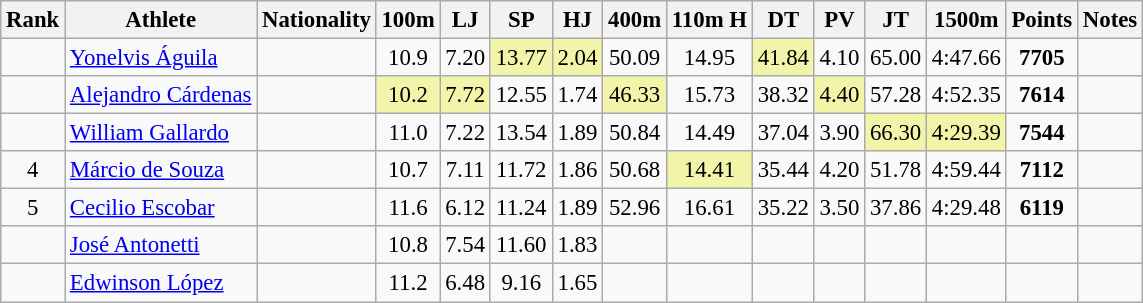<table class="wikitable sortable" style=" text-align:center;font-size:95%">
<tr>
<th>Rank</th>
<th>Athlete</th>
<th>Nationality</th>
<th>100m</th>
<th>LJ</th>
<th>SP</th>
<th>HJ</th>
<th>400m</th>
<th>110m H</th>
<th>DT</th>
<th>PV</th>
<th>JT</th>
<th>1500m</th>
<th>Points</th>
<th>Notes</th>
</tr>
<tr>
<td></td>
<td align=left><a href='#'>Yonelvis Águila</a></td>
<td align=left></td>
<td>10.9</td>
<td>7.20</td>
<td bgcolor=#F2F5A9>13.77</td>
<td bgcolor=#F2F5A9>2.04</td>
<td>50.09</td>
<td>14.95</td>
<td bgcolor=#F2F5A9>41.84</td>
<td>4.10</td>
<td>65.00</td>
<td>4:47.66</td>
<td><strong>7705</strong></td>
<td></td>
</tr>
<tr>
<td></td>
<td align=left><a href='#'>Alejandro Cárdenas</a></td>
<td align=left></td>
<td bgcolor=#F2F5A9>10.2</td>
<td bgcolor=#F2F5A9>7.72</td>
<td>12.55</td>
<td>1.74</td>
<td bgcolor=#F2F5A9>46.33</td>
<td>15.73</td>
<td>38.32</td>
<td bgcolor=#F2F5A9>4.40</td>
<td>57.28</td>
<td>4:52.35</td>
<td><strong>7614</strong></td>
<td></td>
</tr>
<tr>
<td></td>
<td align=left><a href='#'>William Gallardo</a></td>
<td align=left></td>
<td>11.0</td>
<td>7.22</td>
<td>13.54</td>
<td>1.89</td>
<td>50.84</td>
<td>14.49</td>
<td>37.04</td>
<td>3.90</td>
<td bgcolor=#F2F5A9>66.30</td>
<td bgcolor=#F2F5A9>4:29.39</td>
<td><strong>7544</strong></td>
<td></td>
</tr>
<tr>
<td>4</td>
<td align=left><a href='#'>Márcio de Souza</a></td>
<td align=left></td>
<td>10.7</td>
<td>7.11</td>
<td>11.72</td>
<td>1.86</td>
<td>50.68</td>
<td bgcolor=#F2F5A9>14.41</td>
<td>35.44</td>
<td>4.20</td>
<td>51.78</td>
<td>4:59.44</td>
<td><strong>7112</strong></td>
<td></td>
</tr>
<tr>
<td>5</td>
<td align=left><a href='#'>Cecilio Escobar</a></td>
<td align=left></td>
<td>11.6</td>
<td>6.12</td>
<td>11.24</td>
<td>1.89</td>
<td>52.96</td>
<td>16.61</td>
<td>35.22</td>
<td>3.50</td>
<td>37.86</td>
<td>4:29.48</td>
<td><strong>6119</strong></td>
<td></td>
</tr>
<tr>
<td></td>
<td align=left><a href='#'>José Antonetti</a></td>
<td align=left></td>
<td>10.8</td>
<td>7.54</td>
<td>11.60</td>
<td>1.83</td>
<td></td>
<td></td>
<td></td>
<td></td>
<td></td>
<td></td>
<td><strong></strong></td>
<td></td>
</tr>
<tr>
<td></td>
<td align=left><a href='#'>Edwinson López</a></td>
<td align=left></td>
<td>11.2</td>
<td>6.48</td>
<td>9.16</td>
<td>1.65</td>
<td></td>
<td></td>
<td></td>
<td></td>
<td></td>
<td></td>
<td><strong></strong></td>
<td></td>
</tr>
</table>
